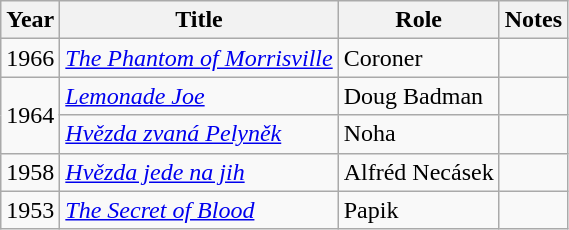<table class="wikitable sortable">
<tr>
<th>Year</th>
<th>Title</th>
<th>Role</th>
<th class="unsortable">Notes</th>
</tr>
<tr>
<td>1966</td>
<td><em><a href='#'>The Phantom of Morrisville</a></em></td>
<td>Coroner</td>
<td></td>
</tr>
<tr>
<td rowspan="2">1964</td>
<td><em><a href='#'>Lemonade Joe</a></em></td>
<td>Doug Badman</td>
<td></td>
</tr>
<tr>
<td><em><a href='#'>Hvězda zvaná Pelyněk</a></em></td>
<td>Noha</td>
<td></td>
</tr>
<tr>
<td>1958</td>
<td><em><a href='#'>Hvězda jede na jih</a></em></td>
<td>Alfréd Necásek</td>
<td></td>
</tr>
<tr>
<td>1953</td>
<td><em><a href='#'>The Secret of Blood</a></em></td>
<td>Papik</td>
<td></td>
</tr>
</table>
